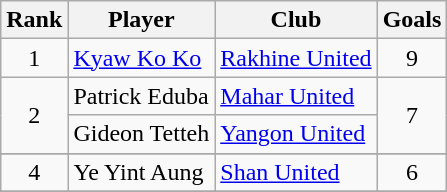<table class="wikitable sortable" style="text-align:center">
<tr>
<th>Rank</th>
<th>Player</th>
<th>Club</th>
<th>Goals</th>
</tr>
<tr>
<td rowspan="1">1</td>
<td align="left"> <a href='#'>Kyaw Ko Ko</a></td>
<td><a href='#'>Rakhine United</a></td>
<td rowspan="1">9</td>
</tr>
<tr>
<td rowspan="2">2</td>
<td align="left"> Patrick Eduba</td>
<td align="left"><a href='#'>Mahar United</a></td>
<td rowspan="2">7</td>
</tr>
<tr>
<td align="left"> Gideon Tetteh</td>
<td align="left"><a href='#'>Yangon United</a></td>
</tr>
<tr>
</tr>
<tr>
<td>4</td>
<td align="left"> Ye Yint Aung</td>
<td align="left"><a href='#'>Shan United</a></td>
<td>6</td>
</tr>
<tr>
</tr>
</table>
